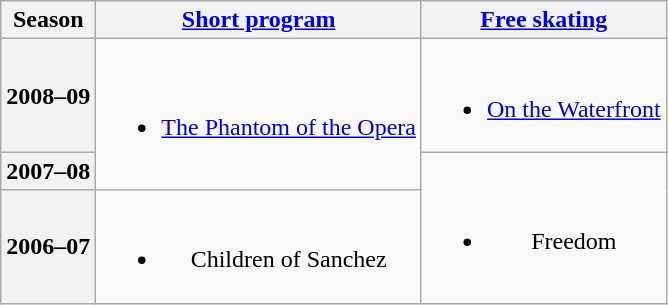<table class=wikitable style=text-align:center>
<tr>
<th>Season</th>
<th><a href='#'>Short program</a></th>
<th><a href='#'>Free skating</a></th>
</tr>
<tr>
<th>2008–09 <br> </th>
<td rowspan=2><br><ul><li><a href='#'>The Phantom of the Opera</a> <br></li></ul></td>
<td><br><ul><li><a href='#'>On the Waterfront</a> <br></li></ul></td>
</tr>
<tr>
<th>2007–08 <br> </th>
<td rowspan=2><br><ul><li>Freedom <br></li></ul></td>
</tr>
<tr>
<th>2006–07 <br> </th>
<td><br><ul><li>Children of Sanchez <br></li></ul></td>
</tr>
</table>
